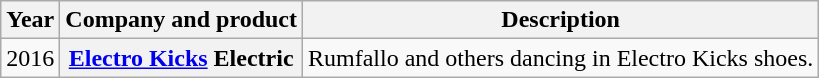<table class="wikitable">
<tr>
<th>Year</th>
<th>Company and product</th>
<th>Description</th>
</tr>
<tr>
<td rowspan=2>2016</td>
<th scope="row"><a href='#'>Electro Kicks</a> Electric</th>
<td>Rumfallo and others dancing in Electro Kicks shoes.</td>
</tr>
</table>
